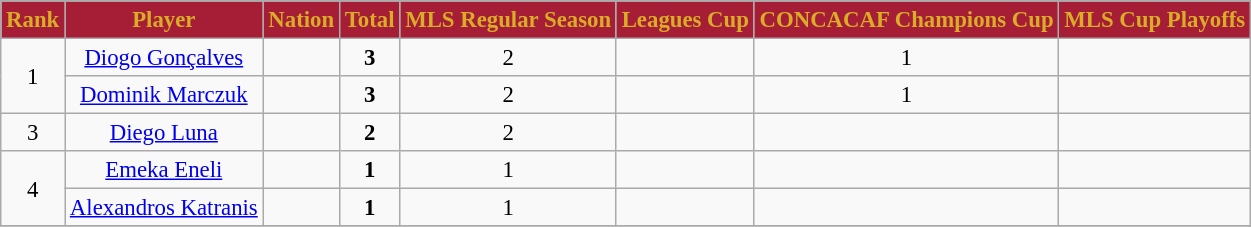<table class="wikitable" style="font-size: 95%; text-align: center;">
<tr>
</tr>
<tr>
<th style="background:#A51E36; color:#DAAC27; text-align:center;">Rank</th>
<th style="background:#A51E36; color:#DAAC27; text-align:center;">Player</th>
<th style="background:#A51E36; color:#DAAC27; text-align:center;">Nation</th>
<th style="background:#A51E36; color:#DAAC27; text-align:center;">Total</th>
<th style="background:#A51E36; color:#DAAC27; text-align:center;">MLS Regular Season</th>
<th style="background:#A51E36; color:#DAAC27; text-align:center;">Leagues Cup</th>
<th style="background:#A51E36; color:#DAAC27; text-align:center;">CONCACAF Champions Cup</th>
<th style="background:#A51E36; color:#DAAC27; text-align:center;">MLS Cup Playoffs</th>
</tr>
<tr>
<td rowspan="2">1</td>
<td><a href='#'>Diogo Gonçalves</a></td>
<td></td>
<td><strong>3</strong></td>
<td>2</td>
<td></td>
<td>1</td>
<td></td>
</tr>
<tr>
<td><a href='#'>Dominik Marczuk</a></td>
<td></td>
<td><strong>3</strong></td>
<td>2</td>
<td></td>
<td>1</td>
<td></td>
</tr>
<tr>
<td rowspan="1">3</td>
<td><a href='#'>Diego Luna</a></td>
<td></td>
<td><strong>2</strong></td>
<td>2</td>
<td></td>
<td></td>
<td></td>
</tr>
<tr>
<td rowspan="2">4</td>
<td><a href='#'>Emeka Eneli</a></td>
<td></td>
<td><strong>1</strong></td>
<td>1</td>
<td></td>
<td></td>
<td></td>
</tr>
<tr>
<td><a href='#'>Alexandros Katranis</a></td>
<td></td>
<td><strong>1</strong></td>
<td>1</td>
<td></td>
<td></td>
<td></td>
</tr>
<tr>
</tr>
</table>
